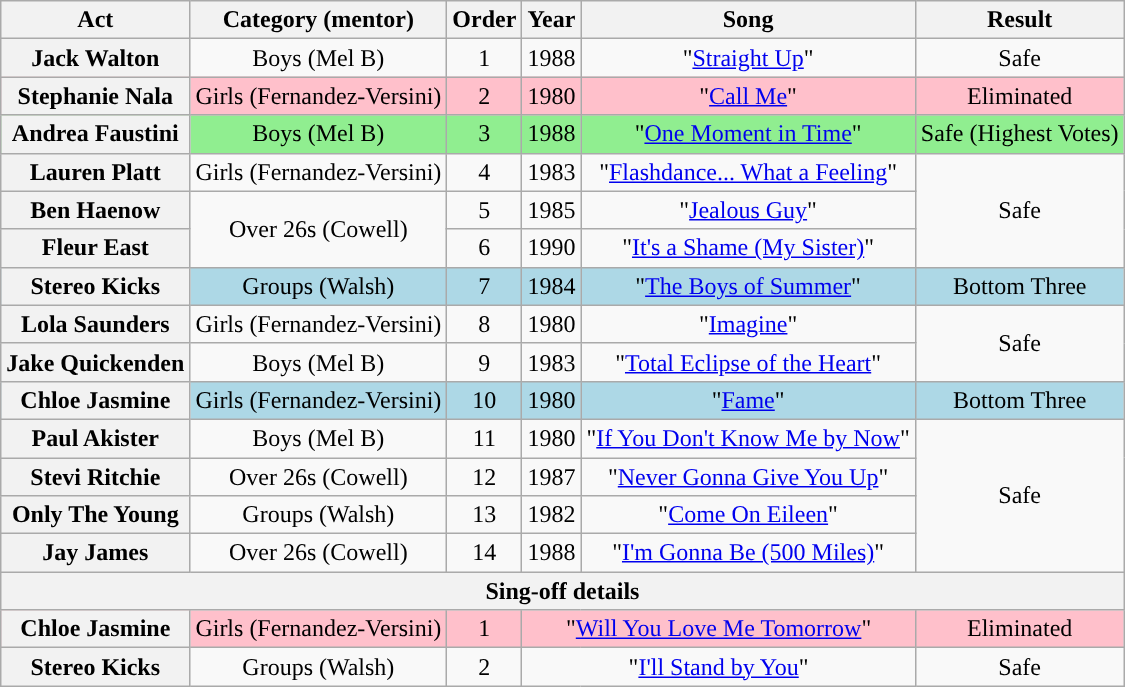<table class="wikitable plainrowheaders" style="text-align:center;">
<tr>
<th scope="col">Act</th>
<th scope="col">Category (mentor)</th>
<th scope="col">Order</th>
<th scope="col">Year</th>
<th scope="col">Song</th>
<th scope="col">Result</th>
</tr>
<tr>
<th scope="row">Jack Walton</th>
<td>Boys (Mel B)</td>
<td>1</td>
<td>1988</td>
<td>"<a href='#'>Straight Up</a>"</td>
<td>Safe</td>
</tr>
<tr style="background:pink;">
<th scope="row">Stephanie Nala</th>
<td>Girls (Fernandez-Versini)</td>
<td>2</td>
<td>1980</td>
<td>"<a href='#'>Call Me</a>"</td>
<td>Eliminated</td>
</tr>
<tr style="background:lightgreen;">
<th scope="row">Andrea Faustini</th>
<td>Boys (Mel B)</td>
<td>3</td>
<td>1988</td>
<td>"<a href='#'>One Moment in Time</a>"</td>
<td>Safe (Highest Votes)</td>
</tr>
<tr>
<th scope="row">Lauren Platt</th>
<td>Girls (Fernandez-Versini)</td>
<td>4</td>
<td>1983</td>
<td>"<a href='#'>Flashdance... What a Feeling</a>"</td>
<td rowspan=3>Safe</td>
</tr>
<tr>
<th scope="row">Ben Haenow</th>
<td rowspan=2>Over 26s (Cowell)</td>
<td>5</td>
<td>1985</td>
<td>"<a href='#'>Jealous Guy</a>"</td>
</tr>
<tr>
<th scope="row">Fleur East</th>
<td>6</td>
<td>1990</td>
<td>"<a href='#'>It's a Shame (My Sister)</a>"</td>
</tr>
<tr style="background:lightblue;">
<th scope="row">Stereo Kicks</th>
<td>Groups (Walsh)</td>
<td>7</td>
<td>1984</td>
<td>"<a href='#'>The Boys of Summer</a>"</td>
<td>Bottom Three</td>
</tr>
<tr>
<th scope="row">Lola Saunders</th>
<td>Girls (Fernandez-Versini)</td>
<td>8</td>
<td>1980</td>
<td>"<a href='#'>Imagine</a>"</td>
<td rowspan=2>Safe</td>
</tr>
<tr>
<th scope="row">Jake Quickenden</th>
<td>Boys (Mel B)</td>
<td>9</td>
<td>1983</td>
<td>"<a href='#'>Total Eclipse of the Heart</a>"</td>
</tr>
<tr style="background:lightblue;">
<th scope="row">Chloe Jasmine</th>
<td>Girls (Fernandez-Versini)</td>
<td>10</td>
<td>1980</td>
<td>"<a href='#'>Fame</a>"</td>
<td>Bottom Three</td>
</tr>
<tr>
<th scope="row">Paul Akister</th>
<td>Boys (Mel B)</td>
<td>11</td>
<td>1980</td>
<td>"<a href='#'>If You Don't Know Me by Now</a>"</td>
<td rowspan=4>Safe</td>
</tr>
<tr>
<th scope="row">Stevi Ritchie</th>
<td>Over 26s (Cowell)</td>
<td>12</td>
<td>1987</td>
<td>"<a href='#'>Never Gonna Give You Up</a>"</td>
</tr>
<tr>
<th scope="row">Only The Young</th>
<td>Groups (Walsh)</td>
<td>13</td>
<td>1982</td>
<td>"<a href='#'>Come On Eileen</a>"</td>
</tr>
<tr>
<th scope="row">Jay James</th>
<td>Over 26s (Cowell)</td>
<td>14</td>
<td>1988</td>
<td>"<a href='#'>I'm Gonna Be (500 Miles)</a>"</td>
</tr>
<tr>
<th colspan=6>Sing-off details</th>
</tr>
<tr style="background:pink;">
<th scope="row">Chloe Jasmine</th>
<td>Girls (Fernandez-Versini)</td>
<td>1</td>
<td colspan=2>"<a href='#'>Will You Love Me Tomorrow</a>"</td>
<td>Eliminated</td>
</tr>
<tr>
<th scope="row">Stereo Kicks</th>
<td>Groups (Walsh)</td>
<td>2</td>
<td colspan=2>"<a href='#'>I'll Stand by You</a>"</td>
<td>Safe</td>
</tr>
</table>
